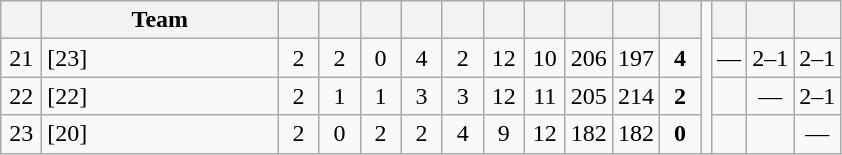<table class="wikitable" style="font-size: 100%">
<tr>
<th width=20></th>
<th width=150>Team</th>
<th width=20></th>
<th width=20></th>
<th width=20></th>
<th width=20></th>
<th width=20></th>
<th width=20></th>
<th width=20></th>
<th width=20></th>
<th width=20></th>
<th width=20></th>
<td rowspan=7></td>
<th></th>
<th></th>
<th></th>
</tr>
<tr align=center>
<td>21</td>
<td align="left"> [23]</td>
<td>2</td>
<td>2</td>
<td>0</td>
<td>4</td>
<td>2</td>
<td>12</td>
<td>10</td>
<td>206</td>
<td>197</td>
<td><strong>4</strong></td>
<td>—</td>
<td>2–1</td>
<td>2–1</td>
</tr>
<tr align=center>
<td>22</td>
<td align="left"> [22]</td>
<td>2</td>
<td>1</td>
<td>1</td>
<td>3</td>
<td>3</td>
<td>12</td>
<td>11</td>
<td>205</td>
<td>214</td>
<td><strong>2</strong></td>
<td></td>
<td>—</td>
<td>2–1</td>
</tr>
<tr align=center>
<td>23</td>
<td align="left"> [20]</td>
<td>2</td>
<td>0</td>
<td>2</td>
<td>2</td>
<td>4</td>
<td>9</td>
<td>12</td>
<td>182</td>
<td>182</td>
<td><strong>0</strong></td>
<td></td>
<td></td>
<td>—</td>
</tr>
</table>
